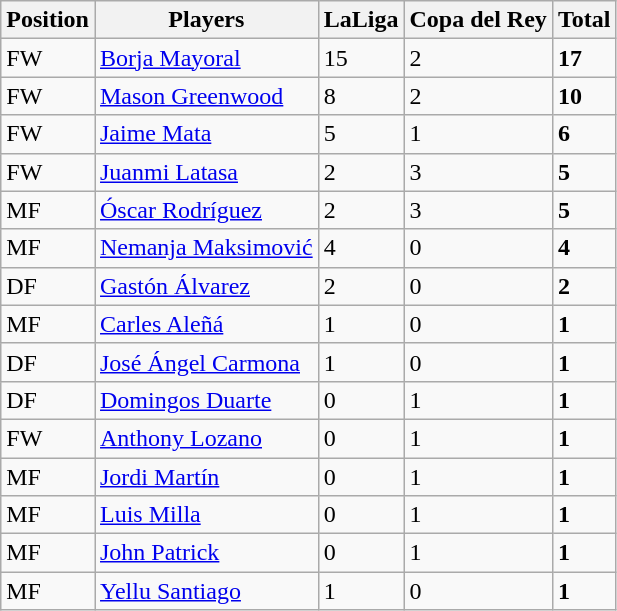<table class="wikitable">
<tr>
<th>Position</th>
<th>Players</th>
<th>LaLiga</th>
<th>Copa del Rey</th>
<th>Total</th>
</tr>
<tr>
<td>FW</td>
<td> <a href='#'>Borja Mayoral</a></td>
<td>15</td>
<td>2</td>
<td><strong>17</strong></td>
</tr>
<tr>
<td>FW</td>
<td> <a href='#'>Mason Greenwood</a></td>
<td>8</td>
<td>2</td>
<td><strong>10</strong></td>
</tr>
<tr>
<td>FW</td>
<td> <a href='#'>Jaime Mata</a></td>
<td>5</td>
<td>1</td>
<td><strong>6</strong></td>
</tr>
<tr>
<td>FW</td>
<td> <a href='#'>Juanmi Latasa</a></td>
<td>2</td>
<td>3</td>
<td><strong>5</strong></td>
</tr>
<tr>
<td>MF</td>
<td> <a href='#'>Óscar Rodríguez</a></td>
<td>2</td>
<td>3</td>
<td><strong>5</strong></td>
</tr>
<tr>
<td>MF</td>
<td> <a href='#'>Nemanja Maksimović</a></td>
<td>4</td>
<td>0</td>
<td><strong>4</strong></td>
</tr>
<tr>
<td>DF</td>
<td> <a href='#'>Gastón Álvarez</a></td>
<td>2</td>
<td>0</td>
<td><strong>2</strong></td>
</tr>
<tr>
<td>MF</td>
<td> <a href='#'>Carles Aleñá</a></td>
<td>1</td>
<td>0</td>
<td><strong>1</strong></td>
</tr>
<tr>
<td>DF</td>
<td> <a href='#'>José Ángel Carmona</a></td>
<td>1</td>
<td>0</td>
<td><strong>1</strong></td>
</tr>
<tr>
<td>DF</td>
<td> <a href='#'>Domingos Duarte</a></td>
<td>0</td>
<td>1</td>
<td><strong>1</strong></td>
</tr>
<tr>
<td>FW</td>
<td> <a href='#'>Anthony Lozano</a></td>
<td>0</td>
<td>1</td>
<td><strong>1</strong></td>
</tr>
<tr>
<td>MF</td>
<td> <a href='#'>Jordi Martín</a></td>
<td>0</td>
<td>1</td>
<td><strong>1</strong></td>
</tr>
<tr>
<td>MF</td>
<td> <a href='#'>Luis Milla</a></td>
<td>0</td>
<td>1</td>
<td><strong>1</strong></td>
</tr>
<tr>
<td>MF</td>
<td> <a href='#'>John Patrick</a></td>
<td>0</td>
<td>1</td>
<td><strong>1</strong></td>
</tr>
<tr>
<td>MF</td>
<td> <a href='#'>Yellu Santiago</a></td>
<td>1</td>
<td>0</td>
<td><strong>1</strong></td>
</tr>
</table>
